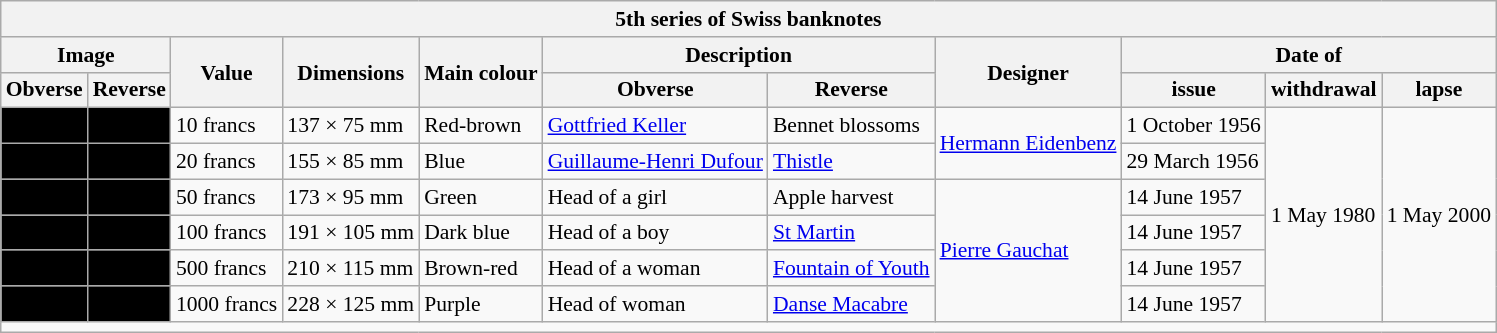<table class="wikitable" style="font-size: 90%">
<tr>
<th colspan="11">5th series of Swiss banknotes</th>
</tr>
<tr>
<th colspan="2">Image</th>
<th rowspan="2">Value</th>
<th rowspan="2">Dimensions</th>
<th rowspan="2">Main colour</th>
<th colspan="2">Description</th>
<th rowspan="2">Designer</th>
<th colspan="3">Date of</th>
</tr>
<tr>
<th>Obverse</th>
<th>Reverse</th>
<th>Obverse</th>
<th>Reverse</th>
<th>issue</th>
<th>withdrawal</th>
<th>lapse</th>
</tr>
<tr>
<td align="center" bgcolor="#000000"></td>
<td align="center" bgcolor="#000000"></td>
<td>10 francs</td>
<td>137 × 75 mm</td>
<td>Red-brown</td>
<td><a href='#'>Gottfried Keller</a></td>
<td>Bennet blossoms</td>
<td !! rowspan="2"><a href='#'>Hermann Eidenbenz</a></td>
<td>1 October 1956</td>
<td !! rowspan="6">1 May 1980</td>
<td !! rowspan="6">1 May 2000</td>
</tr>
<tr>
<td align="center" bgcolor="#000000"></td>
<td align="center" bgcolor="#000000"></td>
<td>20 francs</td>
<td>155 × 85 mm</td>
<td>Blue</td>
<td><a href='#'>Guillaume-Henri Dufour</a></td>
<td><a href='#'>Thistle</a></td>
<td>29 March 1956</td>
</tr>
<tr>
<td align="center" bgcolor="#000000"></td>
<td align="center" bgcolor="#000000"></td>
<td>50 francs</td>
<td>173 × 95 mm</td>
<td>Green</td>
<td>Head of a girl</td>
<td>Apple harvest</td>
<td !! rowspan="4"><a href='#'>Pierre Gauchat</a></td>
<td>14 June 1957</td>
</tr>
<tr>
<td align="center" bgcolor="#000000"></td>
<td align="center" bgcolor="#000000"></td>
<td>100 francs</td>
<td>191 × 105 mm</td>
<td>Dark blue</td>
<td>Head of a boy</td>
<td><a href='#'>St Martin</a></td>
<td>14 June 1957</td>
</tr>
<tr>
<td align="center" bgcolor="#000000"></td>
<td align="center" bgcolor="#000000"></td>
<td>500 francs</td>
<td>210 × 115 mm</td>
<td>Brown-red</td>
<td>Head of a woman</td>
<td><a href='#'>Fountain of Youth</a></td>
<td>14 June 1957</td>
</tr>
<tr>
<td align="center" bgcolor="#000000"></td>
<td align="center" bgcolor="#000000"></td>
<td>1000 francs</td>
<td>228 × 125 mm</td>
<td>Purple</td>
<td>Head of woman</td>
<td><a href='#'>Danse Macabre</a></td>
<td>14 June 1957</td>
</tr>
<tr>
<td colspan="11"></td>
</tr>
</table>
